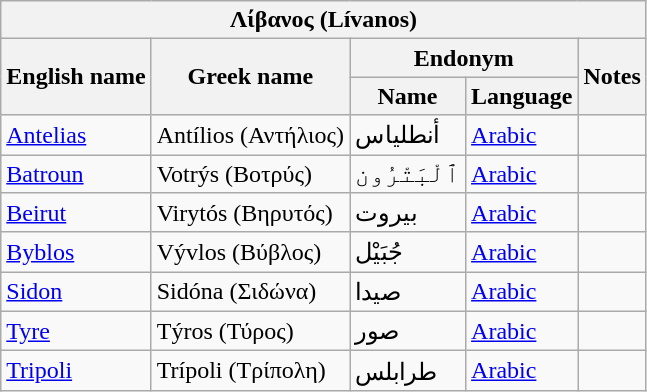<table class="wikitable sortable">
<tr>
<th colspan="5"> Λίβανος (<strong>Lívanos</strong>)</th>
</tr>
<tr>
<th rowspan="2">English name</th>
<th rowspan="2">Greek name</th>
<th colspan="2">Endonym</th>
<th rowspan="2">Notes</th>
</tr>
<tr>
<th>Name</th>
<th>Language</th>
</tr>
<tr>
<td><a href='#'>Antelias</a></td>
<td>Antílios (Αντήλιος)</td>
<td>أنطلياس</td>
<td><a href='#'>Arabic</a></td>
<td></td>
</tr>
<tr>
<td><a href='#'>Batroun</a></td>
<td>Votrýs (Βοτρύς)</td>
<td>ٱلْبَتْرُون</td>
<td><a href='#'>Arabic</a></td>
<td></td>
</tr>
<tr>
<td><a href='#'>Beirut</a></td>
<td>Virytós (Βηρυτός)</td>
<td>بيروت</td>
<td><a href='#'>Arabic</a></td>
<td></td>
</tr>
<tr>
<td><a href='#'>Byblos</a></td>
<td>Vývlos (Βύβλος)</td>
<td>جُبَيْل</td>
<td><a href='#'>Arabic</a></td>
<td></td>
</tr>
<tr>
<td><a href='#'>Sidon</a></td>
<td>Sidóna (Σιδώνα)</td>
<td>صيدا</td>
<td><a href='#'>Arabic</a></td>
<td></td>
</tr>
<tr>
<td><a href='#'>Tyre</a></td>
<td>Týros (Τύρος)</td>
<td>صور</td>
<td><a href='#'>Arabic</a></td>
<td></td>
</tr>
<tr>
<td><a href='#'>Tripoli</a></td>
<td>Trípoli (Τρίπολη)</td>
<td>طرابلس</td>
<td><a href='#'>Arabic</a></td>
<td></td>
</tr>
</table>
